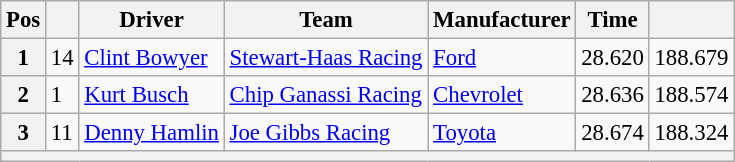<table class="wikitable" style="font-size:95%">
<tr>
<th>Pos</th>
<th></th>
<th>Driver</th>
<th>Team</th>
<th>Manufacturer</th>
<th>Time</th>
<th></th>
</tr>
<tr>
<th>1</th>
<td>14</td>
<td><a href='#'>Clint Bowyer</a></td>
<td><a href='#'>Stewart-Haas Racing</a></td>
<td><a href='#'>Ford</a></td>
<td>28.620</td>
<td>188.679</td>
</tr>
<tr>
<th>2</th>
<td>1</td>
<td><a href='#'>Kurt Busch</a></td>
<td><a href='#'>Chip Ganassi Racing</a></td>
<td><a href='#'>Chevrolet</a></td>
<td>28.636</td>
<td>188.574</td>
</tr>
<tr>
<th>3</th>
<td>11</td>
<td><a href='#'>Denny Hamlin</a></td>
<td><a href='#'>Joe Gibbs Racing</a></td>
<td><a href='#'>Toyota</a></td>
<td>28.674</td>
<td>188.324</td>
</tr>
<tr>
<th colspan="7"></th>
</tr>
</table>
